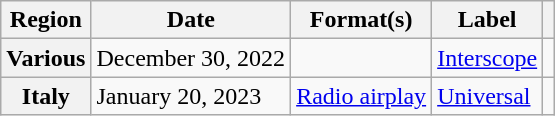<table class="wikitable plainrowheaders">
<tr>
<th scope="col">Region</th>
<th scope="col">Date</th>
<th scope="col">Format(s)</th>
<th scope="col">Label</th>
<th scope="col"></th>
</tr>
<tr>
<th scope="row">Various</th>
<td>December 30, 2022</td>
<td></td>
<td><a href='#'>Interscope</a></td>
<td></td>
</tr>
<tr>
<th scope="row">Italy</th>
<td>January 20, 2023</td>
<td><a href='#'>Radio airplay</a></td>
<td><a href='#'>Universal</a></td>
<td></td>
</tr>
</table>
